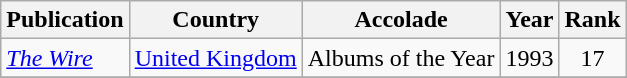<table class="wikitable">
<tr>
<th>Publication</th>
<th>Country</th>
<th>Accolade</th>
<th>Year</th>
<th>Rank</th>
</tr>
<tr>
<td><em><a href='#'>The Wire</a></em></td>
<td><a href='#'>United Kingdom</a></td>
<td>Albums of the Year</td>
<td>1993</td>
<td style="text-align:center;">17</td>
</tr>
<tr>
</tr>
</table>
